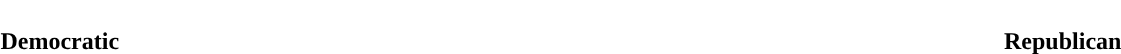<table style="width:100%; text-align:center">
<tr style="color:white">
<td style="background:"><strong>267</strong></td>
<td style="background:"><strong>1</strong></td>
<td style="background:"><strong>167</strong></td>
</tr>
<tr>
<td><strong>Democratic</strong></td>
<td></td>
<td><strong>Republican</strong></td>
</tr>
</table>
